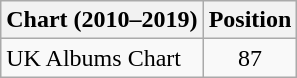<table class="wikitable">
<tr>
<th scope="col">Chart (2010–2019)</th>
<th scope="col">Position</th>
</tr>
<tr>
<td>UK Albums Chart</td>
<td style="text-align:center;">87</td>
</tr>
</table>
